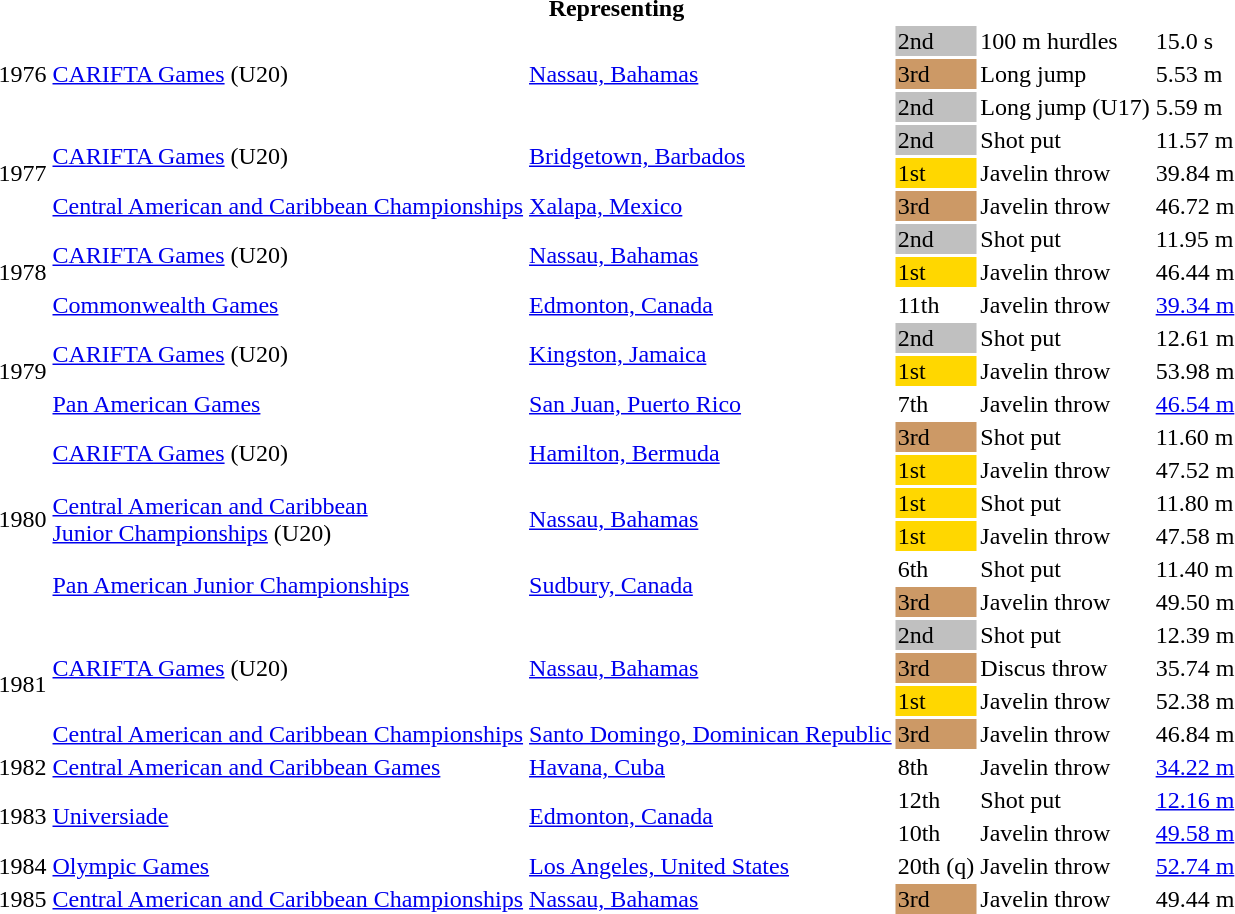<table>
<tr>
<th colspan="6">Representing </th>
</tr>
<tr>
<td rowspan=3>1976</td>
<td rowspan=3><a href='#'>CARIFTA Games</a> (U20)</td>
<td rowspan=3><a href='#'>Nassau, Bahamas</a></td>
<td bgcolor=silver>2nd</td>
<td>100 m hurdles</td>
<td>15.0 s</td>
</tr>
<tr>
<td bgcolor=cc9966>3rd</td>
<td>Long jump</td>
<td>5.53 m</td>
</tr>
<tr>
<td bgcolor=silver>2nd</td>
<td>Long jump (U17)</td>
<td>5.59 m</td>
</tr>
<tr>
<td rowspan=3>1977</td>
<td rowspan=2><a href='#'>CARIFTA Games</a> (U20)</td>
<td rowspan=2><a href='#'>Bridgetown, Barbados</a></td>
<td bgcolor=silver>2nd</td>
<td>Shot put</td>
<td>11.57 m</td>
</tr>
<tr>
<td bgcolor=gold>1st</td>
<td>Javelin throw</td>
<td>39.84 m</td>
</tr>
<tr>
<td><a href='#'>Central American and Caribbean Championships</a></td>
<td><a href='#'>Xalapa, Mexico</a></td>
<td bgcolor=cc9966>3rd</td>
<td>Javelin throw</td>
<td>46.72 m</td>
</tr>
<tr>
<td rowspan=3>1978</td>
<td rowspan=2><a href='#'>CARIFTA Games</a> (U20)</td>
<td rowspan=2><a href='#'>Nassau, Bahamas</a></td>
<td bgcolor=silver>2nd</td>
<td>Shot put</td>
<td>11.95 m</td>
</tr>
<tr>
<td bgcolor=gold>1st</td>
<td>Javelin throw</td>
<td>46.44 m</td>
</tr>
<tr>
<td><a href='#'>Commonwealth Games</a></td>
<td><a href='#'>Edmonton, Canada</a></td>
<td>11th</td>
<td>Javelin throw</td>
<td><a href='#'>39.34 m</a></td>
</tr>
<tr>
<td rowspan=3>1979</td>
<td rowspan=2><a href='#'>CARIFTA Games</a> (U20)</td>
<td rowspan=2><a href='#'>Kingston, Jamaica</a></td>
<td bgcolor=silver>2nd</td>
<td>Shot put</td>
<td>12.61 m</td>
</tr>
<tr>
<td bgcolor=gold>1st</td>
<td>Javelin throw</td>
<td>53.98 m</td>
</tr>
<tr>
<td><a href='#'>Pan American Games</a></td>
<td><a href='#'>San Juan, Puerto Rico</a></td>
<td>7th</td>
<td>Javelin throw</td>
<td><a href='#'>46.54 m</a></td>
</tr>
<tr>
<td rowspan=6>1980</td>
<td rowspan=2><a href='#'>CARIFTA Games</a> (U20)</td>
<td rowspan=2><a href='#'>Hamilton, Bermuda</a></td>
<td bgcolor=cc9966>3rd</td>
<td>Shot put</td>
<td>11.60 m</td>
</tr>
<tr>
<td bgcolor=gold>1st</td>
<td>Javelin throw</td>
<td>47.52 m</td>
</tr>
<tr>
<td rowspan=2><a href='#'>Central American and Caribbean<br>Junior Championships</a> (U20)</td>
<td rowspan=2><a href='#'>Nassau, Bahamas</a></td>
<td bgcolor=gold>1st</td>
<td>Shot put</td>
<td>11.80 m</td>
</tr>
<tr>
<td bgcolor=gold>1st</td>
<td>Javelin throw</td>
<td>47.58 m</td>
</tr>
<tr>
<td rowspan=2><a href='#'>Pan American Junior Championships</a></td>
<td rowspan=2><a href='#'>Sudbury, Canada</a></td>
<td>6th</td>
<td>Shot put</td>
<td>11.40 m</td>
</tr>
<tr>
<td bgcolor=cc9966>3rd</td>
<td>Javelin throw</td>
<td>49.50 m</td>
</tr>
<tr>
<td rowspan=4>1981</td>
<td rowspan=3><a href='#'>CARIFTA Games</a> (U20)</td>
<td rowspan=3><a href='#'>Nassau, Bahamas</a></td>
<td bgcolor=silver>2nd</td>
<td>Shot put</td>
<td>12.39 m</td>
</tr>
<tr>
<td bgcolor=cc9966>3rd</td>
<td>Discus throw</td>
<td>35.74 m</td>
</tr>
<tr>
<td bgcolor=gold>1st</td>
<td>Javelin throw</td>
<td>52.38 m</td>
</tr>
<tr>
<td><a href='#'>Central American and Caribbean Championships</a></td>
<td><a href='#'>Santo Domingo, Dominican Republic</a></td>
<td bgcolor=cc9966>3rd</td>
<td>Javelin throw</td>
<td>46.84 m</td>
</tr>
<tr>
<td>1982</td>
<td><a href='#'>Central American and Caribbean Games</a></td>
<td><a href='#'>Havana, Cuba</a></td>
<td>8th</td>
<td>Javelin throw</td>
<td><a href='#'>34.22 m</a></td>
</tr>
<tr>
<td rowspan=2>1983</td>
<td rowspan=2><a href='#'>Universiade</a></td>
<td rowspan=2><a href='#'>Edmonton, Canada</a></td>
<td>12th</td>
<td>Shot put</td>
<td><a href='#'>12.16 m</a></td>
</tr>
<tr>
<td>10th</td>
<td>Javelin throw</td>
<td><a href='#'>49.58 m</a></td>
</tr>
<tr>
<td>1984</td>
<td><a href='#'>Olympic Games</a></td>
<td><a href='#'>Los Angeles, United States</a></td>
<td>20th (q)</td>
<td>Javelin throw</td>
<td><a href='#'>52.74 m</a></td>
</tr>
<tr>
<td>1985</td>
<td><a href='#'>Central American and Caribbean Championships</a></td>
<td><a href='#'>Nassau, Bahamas</a></td>
<td bgcolor=cc9966>3rd</td>
<td>Javelin throw</td>
<td>49.44 m</td>
</tr>
</table>
